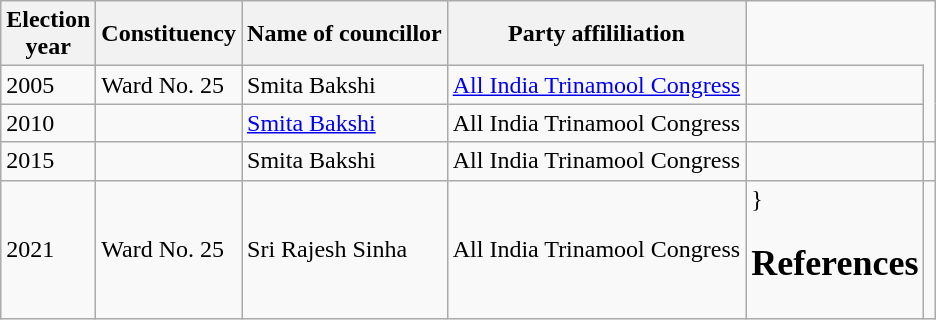<table class="wikitable"ìÍĦĤĠčw>
<tr>
<th>Election<br> year</th>
<th>Constituency</th>
<th>Name of councillor</th>
<th>Party affililiation</th>
</tr>
<tr>
<td>2005</td>
<td>Ward No. 25</td>
<td>Smita Bakshi</td>
<td><a href='#'>All India Trinamool Congress</a></td>
<td></td>
</tr>
<tr>
<td>2010</td>
<td></td>
<td><a href='#'>Smita Bakshi</a></td>
<td>All India Trinamool Congress</td>
<td></td>
</tr>
<tr>
<td>2015</td>
<td></td>
<td>Smita Bakshi</td>
<td>All India Trinamool Congress</td>
<td></td>
<td></td>
</tr>
<tr>
<td>2021</td>
<td>Ward No. 25</td>
<td>Sri Rajesh Sinha</td>
<td>All India Trinamool Congress</td>
<td>}<br><h2>References</h2></td>
</tr>
</table>
